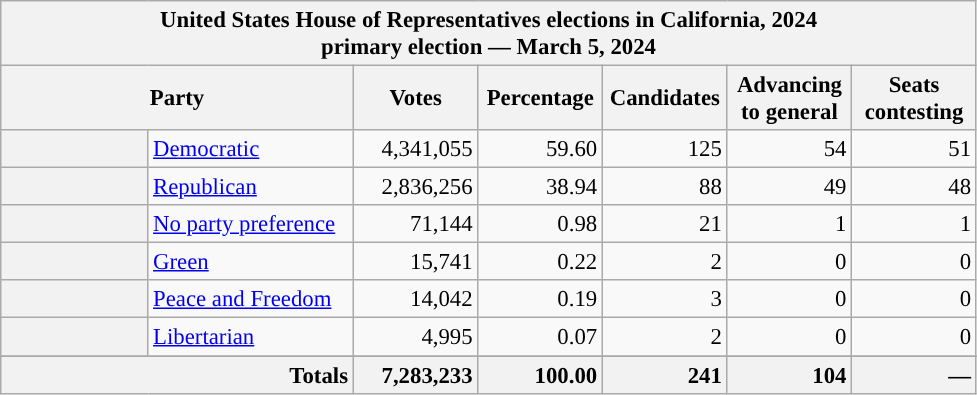<table class="wikitable" style="font-size: 95%;">
<tr>
<th colspan="7">United States House of Representatives elections in California, 2024<br>primary election — March 5, 2024</th>
</tr>
<tr>
<th colspan=2 style="width: 15em">Party</th>
<th style="width: 5em">Votes</th>
<th style="width: 5em">Percentage</th>
<th style="width: 5em">Candidates</th>
<th style="width: 5em">Advancing to general</th>
<th style="width: 5em">Seats contesting</th>
</tr>
<tr>
<th style="color:inherit;background:"></th>
<td style="width: 130px"><a href='#'>Democratic</a></td>
<td style="text-align:right;">4,341,055</td>
<td style="text-align:right;">59.60</td>
<td style="text-align:right;">125</td>
<td style="text-align:right;">54</td>
<td style="text-align:right;">51</td>
</tr>
<tr>
<th style="color:inherit;background:"></th>
<td style="width: 130px"><a href='#'>Republican</a></td>
<td style="text-align:right;">2,836,256</td>
<td style="text-align:right;">38.94</td>
<td style="text-align:right;">88</td>
<td style="text-align:right;">49</td>
<td style="text-align:right;">48</td>
</tr>
<tr>
<th style="color:inherit;background:"></th>
<td style="width: 130px"><a href='#'>No party preference</a></td>
<td style="text-align:right;">71,144</td>
<td style="text-align:right;">0.98</td>
<td style="text-align:right;">21</td>
<td style="text-align:right;">1</td>
<td style="text-align:right;">1</td>
</tr>
<tr>
<th style="color:inherit;background:"></th>
<td style="width: 130px"><a href='#'>Green</a></td>
<td style="text-align:right;">15,741</td>
<td style="text-align:right;">0.22</td>
<td style="text-align:right;">2</td>
<td style="text-align:right;">0</td>
<td style="text-align:right;">0</td>
</tr>
<tr>
<th style="color:inherit;background:"></th>
<td style="width: 130px"><a href='#'>Peace and Freedom</a></td>
<td style="text-align:right;">14,042</td>
<td style="text-align:right;">0.19</td>
<td style="text-align:right;">3</td>
<td style="text-align:right;">0</td>
<td style="text-align:right;">0</td>
</tr>
<tr>
<th style="color:inherit;background:"></th>
<td style="width: 130px"><a href='#'>Libertarian</a></td>
<td style="text-align:right;">4,995</td>
<td style="text-align:right;">0.07</td>
<td style="text-align:right;">2</td>
<td style="text-align:right;">0</td>
<td style="text-align:right;">0</td>
</tr>
<tr>
</tr>
<tr style="color:inherit;background:#eee;">
<th colspan="2" style="text-align:right;">Totals</th>
<th style="text-align:right;">7,283,233</th>
<th style="text-align:right;">100.00</th>
<th style="text-align:right;">241</th>
<th style="text-align:right;">104</th>
<th style="text-align:right;">—</th>
</tr>
</table>
